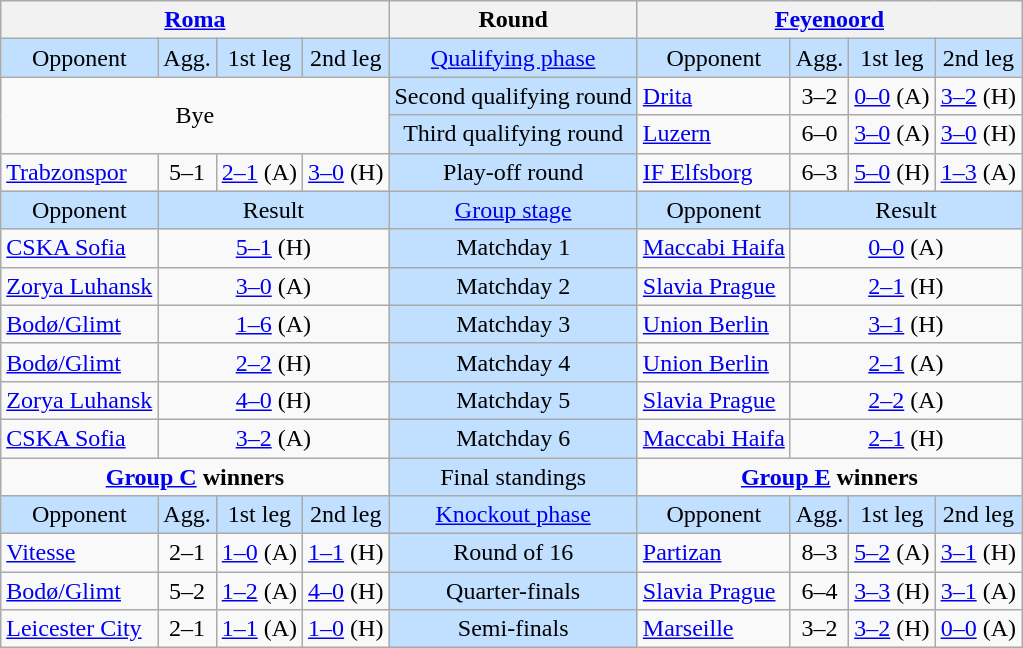<table class="wikitable" style="text-align:center">
<tr>
<th colspan="4"> <a href='#'>Roma</a></th>
<th>Round</th>
<th colspan="4"> <a href='#'>Feyenoord</a></th>
</tr>
<tr style="background:#C1E0FF">
<td>Opponent</td>
<td>Agg.</td>
<td>1st leg</td>
<td>2nd leg</td>
<td style="background:#C1E0FF"><a href='#'>Qualifying phase</a></td>
<td>Opponent</td>
<td>Agg.</td>
<td>1st leg</td>
<td>2nd leg</td>
</tr>
<tr>
<td colspan="4" rowspan="2">Bye</td>
<td style="background:#C1E0FF">Second qualifying round</td>
<td align="left"> <a href='#'>Drita</a></td>
<td>3–2</td>
<td><a href='#'>0–0</a> (A)</td>
<td><a href='#'>3–2</a> (H)</td>
</tr>
<tr>
<td style="background:#C1E0FF">Third qualifying round</td>
<td align="left"> <a href='#'>Luzern</a></td>
<td>6–0</td>
<td><a href='#'>3–0</a> (A)</td>
<td><a href='#'>3–0</a> (H)</td>
</tr>
<tr>
<td align="left"> <a href='#'>Trabzonspor</a></td>
<td>5–1</td>
<td><a href='#'>2–1</a> (A)</td>
<td><a href='#'>3–0</a> (H)</td>
<td style="background:#C1E0FF">Play-off round</td>
<td align="left"> <a href='#'>IF Elfsborg</a></td>
<td>6–3</td>
<td><a href='#'>5–0</a> (H)</td>
<td><a href='#'>1–3</a> (A)</td>
</tr>
<tr style="background:#C1E0FF">
<td>Opponent</td>
<td colspan="3">Result</td>
<td><a href='#'>Group stage</a></td>
<td>Opponent</td>
<td colspan="3">Result</td>
</tr>
<tr>
<td style="text-align:left"> <a href='#'>CSKA Sofia</a></td>
<td colspan="3"><a href='#'>5–1</a> (H)</td>
<td style="background:#C1E0FF">Matchday 1</td>
<td style="text-align:left"> <a href='#'>Maccabi Haifa</a></td>
<td colspan="3"><a href='#'>0–0</a> (A)</td>
</tr>
<tr>
<td style="text-align:left"> <a href='#'>Zorya Luhansk</a></td>
<td colspan="3"><a href='#'>3–0</a> (A)</td>
<td style="background:#C1E0FF">Matchday 2</td>
<td style="text-align:left"> <a href='#'>Slavia Prague</a></td>
<td colspan="3"><a href='#'>2–1</a> (H)</td>
</tr>
<tr>
<td style="text-align:left"> <a href='#'>Bodø/Glimt</a></td>
<td colspan="3"><a href='#'>1–6</a> (A)</td>
<td style="background:#C1E0FF">Matchday 3</td>
<td style="text-align:left"> <a href='#'>Union Berlin</a></td>
<td colspan="3"><a href='#'>3–1</a> (H)</td>
</tr>
<tr>
<td style="text-align:left"> <a href='#'>Bodø/Glimt</a></td>
<td colspan="3"><a href='#'>2–2</a> (H)</td>
<td style="background:#C1E0FF">Matchday 4</td>
<td style="text-align:left"> <a href='#'>Union Berlin</a></td>
<td colspan="3"><a href='#'>2–1</a> (A)</td>
</tr>
<tr>
<td style="text-align:left"> <a href='#'>Zorya Luhansk</a></td>
<td colspan="3"><a href='#'>4–0</a> (H)</td>
<td style="background:#C1E0FF">Matchday 5</td>
<td style="text-align:left"> <a href='#'>Slavia Prague</a></td>
<td colspan="3"><a href='#'>2–2</a> (A)</td>
</tr>
<tr>
<td style="text-align:left"> <a href='#'>CSKA Sofia</a></td>
<td colspan="3"><a href='#'>3–2</a> (A)</td>
<td style="background:#C1E0FF">Matchday 6</td>
<td style="text-align:left"> <a href='#'>Maccabi Haifa</a></td>
<td colspan="3"><a href='#'>2–1</a> (H)</td>
</tr>
<tr>
<td colspan="4" style="vertical-align:top"><strong><a href='#'>Group C</a> winners</strong><br><div></div></td>
<td style="background:#C1E0FF">Final standings</td>
<td colspan="4" style="vertical-align:top"><strong><a href='#'>Group E</a> winners</strong><br><div></div></td>
</tr>
<tr style="background:#C1E0FF">
<td>Opponent</td>
<td>Agg.</td>
<td>1st leg</td>
<td>2nd leg</td>
<td><a href='#'>Knockout phase</a></td>
<td>Opponent</td>
<td>Agg.</td>
<td>1st leg</td>
<td>2nd leg</td>
</tr>
<tr>
<td style="text-align:left"> <a href='#'>Vitesse</a></td>
<td>2–1</td>
<td><a href='#'>1–0</a> (A)</td>
<td><a href='#'>1–1</a> (H)</td>
<td style="background:#C1E0FF">Round of 16</td>
<td style="text-align:left"> <a href='#'>Partizan</a></td>
<td>8–3</td>
<td><a href='#'>5–2</a> (A)</td>
<td><a href='#'>3–1</a> (H)</td>
</tr>
<tr>
<td style="text-align:left"> <a href='#'>Bodø/Glimt</a></td>
<td>5–2</td>
<td><a href='#'>1–2</a> (A)</td>
<td><a href='#'>4–0</a> (H)</td>
<td style="background:#C1E0FF">Quarter-finals</td>
<td style="text-align:left"> <a href='#'>Slavia Prague</a></td>
<td>6–4</td>
<td><a href='#'>3–3</a> (H)</td>
<td><a href='#'>3–1</a> (A)</td>
</tr>
<tr>
<td style="text-align:left"> <a href='#'>Leicester City</a></td>
<td>2–1</td>
<td><a href='#'>1–1</a> (A)</td>
<td><a href='#'>1–0</a> (H)</td>
<td style="background:#C1E0FF">Semi-finals</td>
<td style="text-align:left"> <a href='#'>Marseille</a></td>
<td>3–2</td>
<td><a href='#'>3–2</a> (H)</td>
<td><a href='#'>0–0</a> (A)</td>
</tr>
</table>
